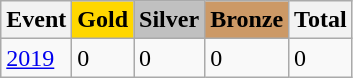<table class="wikitable">
<tr>
<th>Event</th>
<td style="background:gold; font-weight:bold;">Gold</td>
<td style="background:silver; font-weight:bold;">Silver</td>
<td style="background:#c96; font-weight:bold;">Bronze</td>
<th>Total</th>
</tr>
<tr>
<td><a href='#'>2019</a></td>
<td>0</td>
<td>0</td>
<td>0</td>
<td>0</td>
</tr>
</table>
